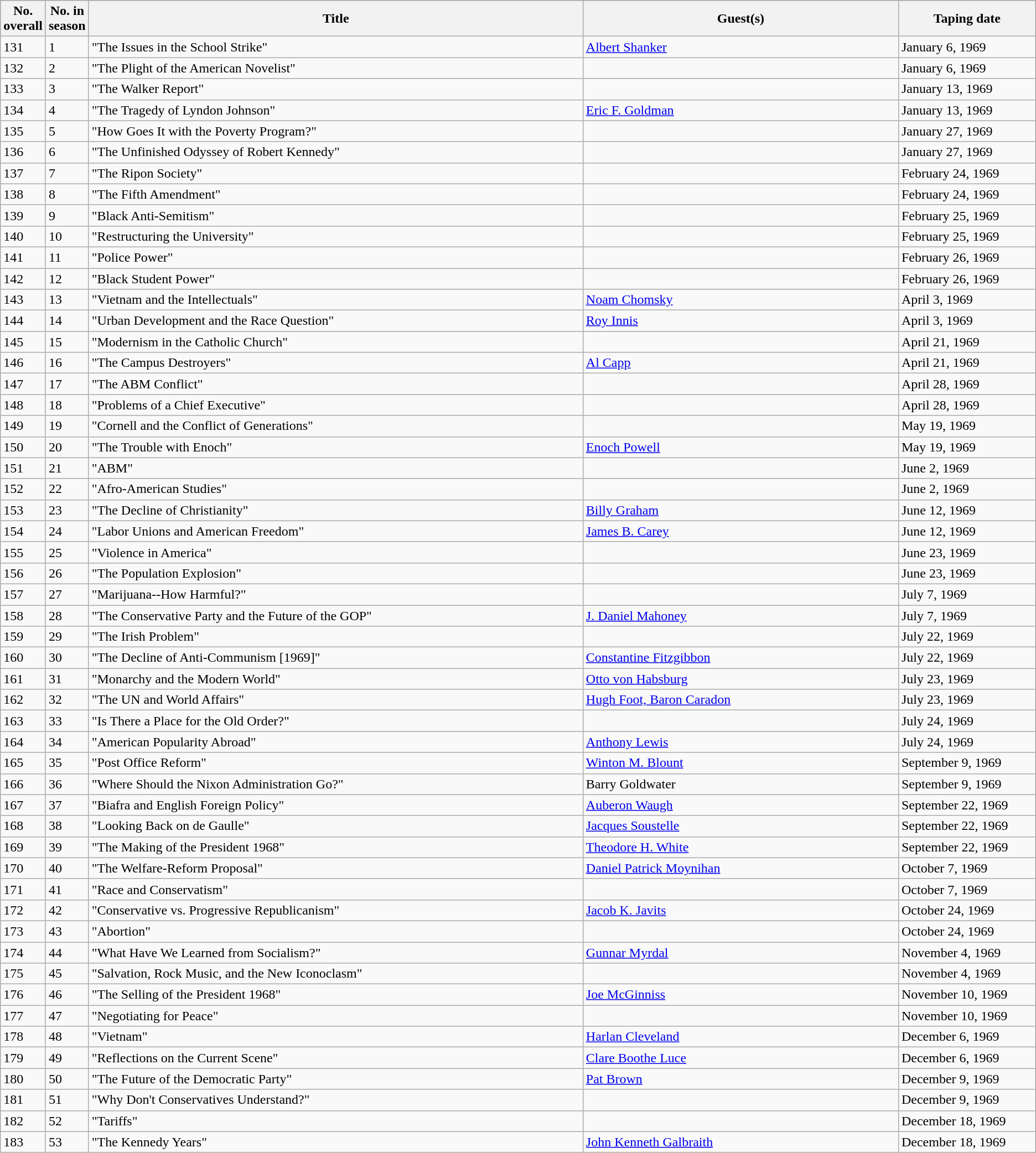<table class="wikitable">
<tr style="text-align: center; background-color:#9DA8A2">
<th>No.<br>overall</th>
<th>No. in<br>season</th>
<th style="width:600px;"><strong>Title</strong></th>
<th style="width:380px;"><strong>Guest(s)</strong></th>
<th style="width:160px;"><strong>Taping date</strong></th>
</tr>
<tr>
<td>131</td>
<td>1</td>
<td>"The Issues in the School Strike"</td>
<td><a href='#'>Albert Shanker</a></td>
<td>January 6, 1969</td>
</tr>
<tr>
<td>132</td>
<td>2</td>
<td>"The Plight of the American Novelist"</td>
<td></td>
<td>January 6, 1969</td>
</tr>
<tr>
<td>133</td>
<td>3</td>
<td>"The Walker Report"</td>
<td></td>
<td>January 13, 1969</td>
</tr>
<tr>
<td>134</td>
<td>4</td>
<td>"The Tragedy of Lyndon Johnson"</td>
<td><a href='#'>Eric F. Goldman</a></td>
<td>January 13, 1969</td>
</tr>
<tr>
<td>135</td>
<td>5</td>
<td>"How Goes It with the Poverty Program?"</td>
<td></td>
<td>January 27, 1969</td>
</tr>
<tr>
<td>136</td>
<td>6</td>
<td>"The Unfinished Odyssey of Robert Kennedy"</td>
<td></td>
<td>January 27, 1969</td>
</tr>
<tr>
<td>137</td>
<td>7</td>
<td>"The Ripon Society"</td>
<td></td>
<td>February 24, 1969</td>
</tr>
<tr>
<td>138</td>
<td>8</td>
<td>"The Fifth Amendment"</td>
<td></td>
<td>February 24, 1969</td>
</tr>
<tr>
<td>139</td>
<td>9</td>
<td>"Black Anti-Semitism"</td>
<td></td>
<td>February 25, 1969</td>
</tr>
<tr>
<td>140</td>
<td>10</td>
<td>"Restructuring the University"</td>
<td></td>
<td>February 25, 1969</td>
</tr>
<tr>
<td>141</td>
<td>11</td>
<td>"Police Power"</td>
<td></td>
<td>February 26, 1969</td>
</tr>
<tr>
<td>142</td>
<td>12</td>
<td>"Black Student Power"</td>
<td></td>
<td>February 26, 1969</td>
</tr>
<tr>
<td>143</td>
<td>13</td>
<td>"Vietnam and the Intellectuals"</td>
<td><a href='#'>Noam Chomsky</a></td>
<td>April 3, 1969</td>
</tr>
<tr>
<td>144</td>
<td>14</td>
<td>"Urban Development and the Race Question"</td>
<td><a href='#'>Roy Innis</a></td>
<td>April 3, 1969</td>
</tr>
<tr>
<td>145</td>
<td>15</td>
<td>"Modernism in the Catholic Church"</td>
<td></td>
<td>April 21, 1969</td>
</tr>
<tr>
<td>146</td>
<td>16</td>
<td>"The Campus Destroyers"</td>
<td><a href='#'>Al Capp</a></td>
<td>April 21, 1969</td>
</tr>
<tr>
<td>147</td>
<td>17</td>
<td>"The ABM Conflict"</td>
<td></td>
<td>April 28, 1969</td>
</tr>
<tr>
<td>148</td>
<td>18</td>
<td>"Problems of a Chief Executive"</td>
<td></td>
<td>April 28, 1969</td>
</tr>
<tr>
<td>149</td>
<td>19</td>
<td>"Cornell and the Conflict of Generations"</td>
<td></td>
<td>May 19, 1969</td>
</tr>
<tr>
<td>150</td>
<td>20</td>
<td>"The Trouble with Enoch"</td>
<td><a href='#'>Enoch Powell</a></td>
<td>May 19, 1969</td>
</tr>
<tr>
<td>151</td>
<td>21</td>
<td>"ABM"</td>
<td></td>
<td>June 2, 1969</td>
</tr>
<tr>
<td>152</td>
<td>22</td>
<td>"Afro-American Studies"</td>
<td></td>
<td>June 2, 1969</td>
</tr>
<tr>
<td>153</td>
<td>23</td>
<td>"The Decline of Christianity"</td>
<td><a href='#'>Billy Graham</a></td>
<td>June 12, 1969</td>
</tr>
<tr>
<td>154</td>
<td>24</td>
<td>"Labor Unions and American Freedom"</td>
<td><a href='#'>James B. Carey</a></td>
<td>June 12, 1969</td>
</tr>
<tr>
<td>155</td>
<td>25</td>
<td>"Violence in America"</td>
<td></td>
<td>June 23, 1969</td>
</tr>
<tr>
<td>156</td>
<td>26</td>
<td>"The Population Explosion"</td>
<td></td>
<td>June 23, 1969</td>
</tr>
<tr>
<td>157</td>
<td>27</td>
<td>"Marijuana--How Harmful?"</td>
<td></td>
<td>July 7, 1969</td>
</tr>
<tr>
<td>158</td>
<td>28</td>
<td>"The Conservative Party and the Future of the GOP"</td>
<td><a href='#'>J. Daniel Mahoney</a></td>
<td>July 7, 1969</td>
</tr>
<tr>
<td>159</td>
<td>29</td>
<td>"The Irish Problem"</td>
<td></td>
<td>July 22, 1969</td>
</tr>
<tr>
<td>160</td>
<td>30</td>
<td>"The Decline of Anti-Communism [1969]"</td>
<td><a href='#'>Constantine Fitzgibbon</a></td>
<td>July 22, 1969</td>
</tr>
<tr>
<td>161</td>
<td>31</td>
<td>"Monarchy and the Modern World"</td>
<td><a href='#'>Otto von Habsburg</a></td>
<td>July 23, 1969</td>
</tr>
<tr>
<td>162</td>
<td>32</td>
<td>"The UN and World Affairs"</td>
<td><a href='#'>Hugh Foot, Baron Caradon</a></td>
<td>July 23, 1969</td>
</tr>
<tr>
<td>163</td>
<td>33</td>
<td>"Is There a Place for the Old Order?"</td>
<td></td>
<td>July 24, 1969</td>
</tr>
<tr>
<td>164</td>
<td>34</td>
<td>"American Popularity Abroad"</td>
<td><a href='#'>Anthony Lewis</a></td>
<td>July 24, 1969</td>
</tr>
<tr>
<td>165</td>
<td>35</td>
<td>"Post Office Reform"</td>
<td><a href='#'>Winton M. Blount</a></td>
<td>September 9, 1969</td>
</tr>
<tr>
<td>166</td>
<td>36</td>
<td>"Where Should the Nixon Administration Go?"</td>
<td>Barry Goldwater</td>
<td>September 9, 1969</td>
</tr>
<tr>
<td>167</td>
<td>37</td>
<td>"Biafra and English Foreign Policy"</td>
<td><a href='#'>Auberon Waugh</a></td>
<td>September 22, 1969</td>
</tr>
<tr>
<td>168</td>
<td>38</td>
<td>"Looking Back on de Gaulle"</td>
<td><a href='#'>Jacques Soustelle</a></td>
<td>September 22, 1969</td>
</tr>
<tr>
<td>169</td>
<td>39</td>
<td>"The Making of the President 1968"</td>
<td><a href='#'>Theodore H. White</a></td>
<td>September 22, 1969</td>
</tr>
<tr>
<td>170</td>
<td>40</td>
<td>"The Welfare-Reform Proposal"</td>
<td><a href='#'>Daniel Patrick Moynihan</a></td>
<td>October 7, 1969</td>
</tr>
<tr>
<td>171</td>
<td>41</td>
<td>"Race and Conservatism"</td>
<td></td>
<td>October 7, 1969</td>
</tr>
<tr>
<td>172</td>
<td>42</td>
<td>"Conservative vs. Progressive Republicanism"</td>
<td><a href='#'>Jacob K. Javits</a></td>
<td>October 24, 1969</td>
</tr>
<tr>
<td>173</td>
<td>43</td>
<td>"Abortion"</td>
<td></td>
<td>October 24, 1969</td>
</tr>
<tr>
<td>174</td>
<td>44</td>
<td>"What Have We Learned from Socialism?"</td>
<td><a href='#'>Gunnar Myrdal</a></td>
<td>November 4, 1969</td>
</tr>
<tr>
<td>175</td>
<td>45</td>
<td>"Salvation, Rock Music, and the New Iconoclasm"</td>
<td></td>
<td>November 4, 1969</td>
</tr>
<tr>
<td>176</td>
<td>46</td>
<td>"The Selling of the President 1968"</td>
<td><a href='#'>Joe McGinniss</a></td>
<td>November 10, 1969</td>
</tr>
<tr>
<td>177</td>
<td>47</td>
<td>"Negotiating for Peace"</td>
<td></td>
<td>November 10, 1969</td>
</tr>
<tr>
<td>178</td>
<td>48</td>
<td>"Vietnam"</td>
<td><a href='#'>Harlan Cleveland</a></td>
<td>December 6, 1969</td>
</tr>
<tr>
<td>179</td>
<td>49</td>
<td>"Reflections on the Current Scene"</td>
<td><a href='#'>Clare Boothe Luce</a></td>
<td>December 6, 1969</td>
</tr>
<tr>
<td>180</td>
<td>50</td>
<td>"The Future of the Democratic Party"</td>
<td><a href='#'>Pat Brown</a></td>
<td>December 9, 1969</td>
</tr>
<tr>
<td>181</td>
<td>51</td>
<td>"Why Don't Conservatives Understand?"</td>
<td></td>
<td>December 9, 1969</td>
</tr>
<tr>
<td>182</td>
<td>52</td>
<td>"Tariffs"</td>
<td></td>
<td>December 18, 1969</td>
</tr>
<tr>
<td>183</td>
<td>53</td>
<td>"The Kennedy Years"</td>
<td><a href='#'>John Kenneth Galbraith</a></td>
<td>December 18, 1969</td>
</tr>
</table>
